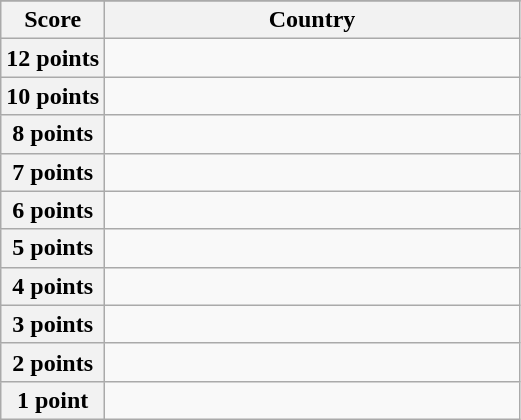<table class="wikitable">
<tr>
</tr>
<tr>
<th scope="col" width="20%">Score</th>
<th scope="col">Country</th>
</tr>
<tr>
<th scope="row">12 points</th>
<td></td>
</tr>
<tr>
<th scope="row">10 points</th>
<td></td>
</tr>
<tr>
<th scope="row">8 points</th>
<td></td>
</tr>
<tr>
<th scope="row">7 points</th>
<td></td>
</tr>
<tr>
<th scope="row">6 points</th>
<td></td>
</tr>
<tr>
<th scope="row">5 points</th>
<td></td>
</tr>
<tr>
<th scope="row">4 points</th>
<td></td>
</tr>
<tr>
<th scope="row">3 points</th>
<td></td>
</tr>
<tr>
<th scope="row">2 points</th>
<td></td>
</tr>
<tr>
<th scope="row">1 point</th>
<td></td>
</tr>
</table>
